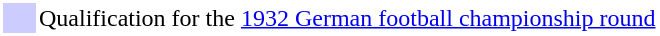<table style="border: 1px solid #ffffff; background-color: #ffffff" cellspacing="1" cellpadding="1">
<tr>
<td bgcolor="#ccccff" width="20"></td>
<td>Qualification for the <a href='#'>1932 German football championship round</a></td>
</tr>
</table>
